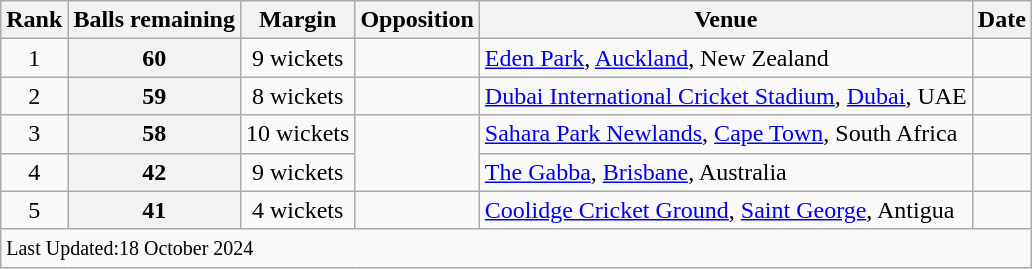<table class="wikitable plainrowheaders sortable">
<tr>
<th scope=col>Rank</th>
<th scope=col>Balls remaining</th>
<th scope=col>Margin</th>
<th scope=col>Opposition</th>
<th scope=col>Venue</th>
<th scope=col>Date</th>
</tr>
<tr>
<td align=center>1</td>
<th scope=row style=text-align:center>60</th>
<td scope=row style=text-align:center;>9 wickets</td>
<td></td>
<td><a href='#'>Eden Park</a>, <a href='#'>Auckland</a>, New Zealand</td>
<td></td>
</tr>
<tr>
<td align=center>2</td>
<th scope=row style=text-align:center>59</th>
<td scope=row style=text-align:center;>8 wickets</td>
<td></td>
<td><a href='#'>Dubai International Cricket Stadium</a>, <a href='#'>Dubai</a>, UAE</td>
<td></td>
</tr>
<tr>
<td align="center">3</td>
<th scope="row" style="text-align:center">58</th>
<td scope="row" style="text-align:center;">10 wickets</td>
<td rowspan="2"></td>
<td><a href='#'>Sahara Park Newlands</a>, <a href='#'>Cape Town</a>, South Africa</td>
<td> </td>
</tr>
<tr>
<td align="center">4</td>
<th scope="row" style="text-align:center">42</th>
<td scope="row" style="text-align:center;">9 wickets</td>
<td><a href='#'>The Gabba</a>, <a href='#'>Brisbane</a>, Australia</td>
<td></td>
</tr>
<tr>
<td align="center">5</td>
<th scope="row" style="text-align:center">41</th>
<td scope="row" style="text-align:center;">4 wickets</td>
<td></td>
<td><a href='#'>Coolidge Cricket Ground</a>, <a href='#'>Saint George</a>, Antigua</td>
<td></td>
</tr>
<tr class=sortbottom>
<td colspan=6><small>Last Updated:18 October 2024</small></td>
</tr>
</table>
